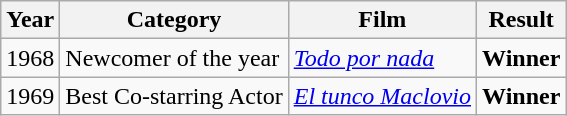<table class="wikitable">
<tr>
<th>Year</th>
<th>Category</th>
<th>Film</th>
<th>Result</th>
</tr>
<tr>
<td>1968</td>
<td>Newcomer of the year</td>
<td><em><a href='#'>Todo por nada</a></em></td>
<td><strong>Winner</strong></td>
</tr>
<tr>
<td>1969</td>
<td>Best Co-starring Actor</td>
<td><em><a href='#'>El tunco Maclovio</a></em></td>
<td><strong>Winner</strong></td>
</tr>
</table>
